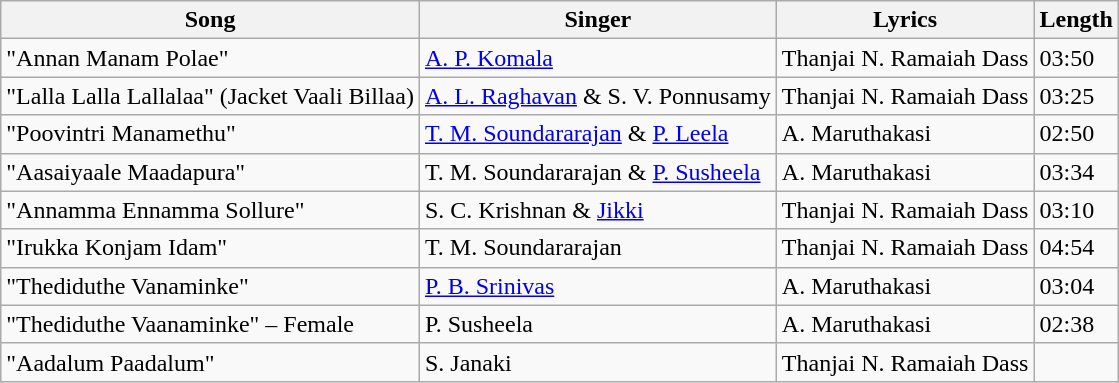<table class="wikitable">
<tr>
<th>Song</th>
<th>Singer</th>
<th>Lyrics</th>
<th>Length</th>
</tr>
<tr>
<td>"Annan Manam Polae"</td>
<td><a href='#'>A. P. Komala</a></td>
<td>Thanjai N. Ramaiah Dass</td>
<td>03:50</td>
</tr>
<tr>
<td>"Lalla Lalla Lallalaa" (Jacket Vaali Billaa)</td>
<td><a href='#'>A. L. Raghavan</a> & S. V. Ponnusamy</td>
<td>Thanjai N. Ramaiah Dass</td>
<td>03:25</td>
</tr>
<tr>
<td>"Poovintri Manamethu"</td>
<td><a href='#'>T. M. Soundararajan</a> & <a href='#'>P. Leela</a></td>
<td>A. Maruthakasi</td>
<td>02:50</td>
</tr>
<tr>
<td>"Aasaiyaale Maadapura"</td>
<td>T. M. Soundararajan & <a href='#'>P. Susheela</a></td>
<td>A. Maruthakasi</td>
<td>03:34</td>
</tr>
<tr>
<td>"Annamma Ennamma Sollure"</td>
<td>S. C. Krishnan & <a href='#'>Jikki</a></td>
<td>Thanjai N. Ramaiah Dass</td>
<td>03:10</td>
</tr>
<tr>
<td>"Irukka Konjam Idam"</td>
<td>T. M. Soundararajan</td>
<td>Thanjai N. Ramaiah Dass</td>
<td>04:54</td>
</tr>
<tr>
<td>"Thediduthe Vanaminke"</td>
<td><a href='#'>P. B. Srinivas</a></td>
<td>A. Maruthakasi</td>
<td>03:04</td>
</tr>
<tr>
<td>"Thediduthe Vaanaminke" – Female</td>
<td>P. Susheela</td>
<td>A. Maruthakasi</td>
<td>02:38</td>
</tr>
<tr>
<td>"Aadalum Paadalum"</td>
<td>S. Janaki</td>
<td>Thanjai N. Ramaiah Dass</td>
<td></td>
</tr>
</table>
